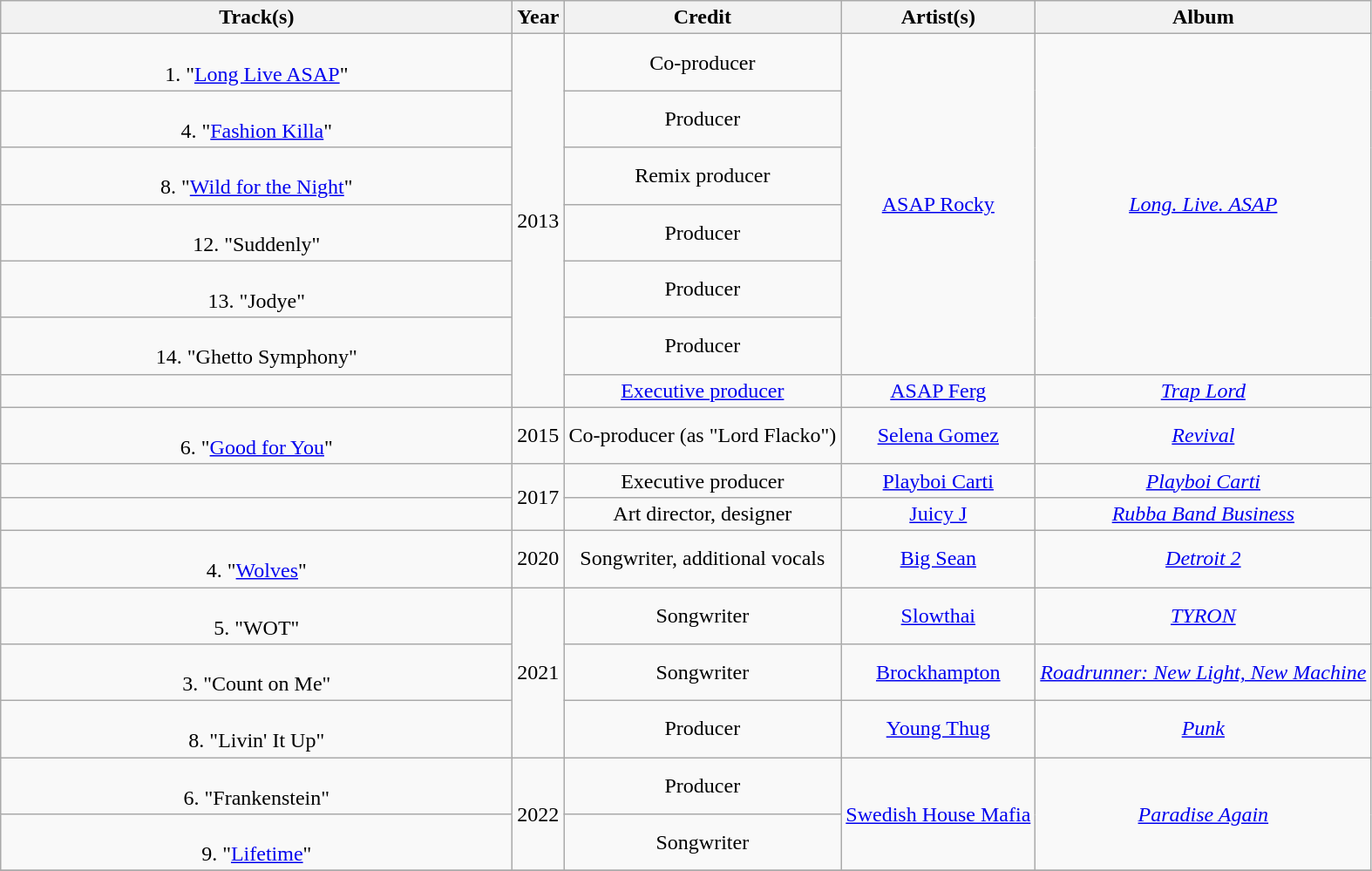<table class="wikitable plainrowheaders" style="text-align:center;">
<tr>
<th scope="col" style="width:24em;">Track(s)</th>
<th scope="col" style="width:1em;">Year</th>
<th scope="col">Credit</th>
<th scope="col">Artist(s)</th>
<th scope="col">Album</th>
</tr>
<tr>
<td><br>1. "<a href='#'>Long Live ASAP</a>"</td>
<td rowspan="7">2013</td>
<td>Co-producer </td>
<td rowspan="6"><a href='#'>ASAP Rocky</a></td>
<td rowspan="6"><em><a href='#'>Long. Live. ASAP</a></em></td>
</tr>
<tr>
<td><br>4. "<a href='#'>Fashion Killa</a>"</td>
<td>Producer </td>
</tr>
<tr>
<td><br>8. "<a href='#'>Wild for the Night</a>"</td>
<td>Remix producer </td>
</tr>
<tr>
<td><br>12. "Suddenly"</td>
<td>Producer </td>
</tr>
<tr>
<td><br>13. "Jodye"</td>
<td>Producer </td>
</tr>
<tr>
<td><br>14. "Ghetto Symphony"<br></td>
<td>Producer </td>
</tr>
<tr>
<td></td>
<td><a href='#'>Executive producer</a></td>
<td><a href='#'>ASAP Ferg</a></td>
<td><em><a href='#'>Trap Lord</a></em></td>
</tr>
<tr>
<td><br>6. "<a href='#'>Good for You</a>"<br></td>
<td>2015</td>
<td>Co-producer (as "Lord Flacko") </td>
<td><a href='#'>Selena Gomez</a></td>
<td><em><a href='#'>Revival</a></em></td>
</tr>
<tr>
<td></td>
<td rowspan="2">2017</td>
<td>Executive producer</td>
<td><a href='#'>Playboi Carti</a></td>
<td><em><a href='#'>Playboi Carti</a></em></td>
</tr>
<tr>
<td></td>
<td>Art director, designer</td>
<td><a href='#'>Juicy J</a></td>
<td><em><a href='#'>Rubba Band Business</a></em></td>
</tr>
<tr>
<td><br>4. "<a href='#'>Wolves</a>"<br></td>
<td>2020</td>
<td>Songwriter, additional vocals</td>
<td><a href='#'>Big Sean</a></td>
<td><em><a href='#'>Detroit 2</a></em></td>
</tr>
<tr>
<td><br>5. "WOT"</td>
<td rowspan="3">2021</td>
<td>Songwriter</td>
<td><a href='#'>Slowthai</a></td>
<td><em><a href='#'>TYRON</a></em></td>
</tr>
<tr>
<td><br>3. "Count on Me"</td>
<td>Songwriter</td>
<td><a href='#'>Brockhampton</a></td>
<td><em><a href='#'>Roadrunner: New Light, New Machine</a></em></td>
</tr>
<tr>
<td><br>8. "Livin' It Up"<br></td>
<td>Producer </td>
<td><a href='#'>Young Thug</a></td>
<td><em><a href='#'>Punk</a></em></td>
</tr>
<tr>
<td><br>6. "Frankenstein"<br></td>
<td rowspan="2">2022</td>
<td>Producer </td>
<td rowspan="2"><a href='#'>Swedish House Mafia</a></td>
<td rowspan="2"><em><a href='#'>Paradise Again</a></em></td>
</tr>
<tr>
<td><br>9. "<a href='#'>Lifetime</a>"<br></td>
<td>Songwriter</td>
</tr>
<tr>
</tr>
</table>
